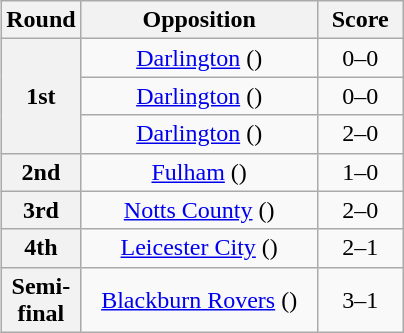<table class="wikitable plainrowheaders" style="text-align:center;margin-left:1em;float:right">
<tr>
<th width="25">Round</th>
<th width="150">Opposition</th>
<th width="50">Score</th>
</tr>
<tr>
<th Scope=row rowspan="3">1st</th>
<td><a href='#'>Darlington</a> ()</td>
<td>0–0</td>
</tr>
<tr>
<td><a href='#'>Darlington</a> ()</td>
<td>0–0</td>
</tr>
<tr>
<td><a href='#'>Darlington</a> ()</td>
<td>2–0</td>
</tr>
<tr>
<th Scope=row>2nd</th>
<td><a href='#'>Fulham</a> ()</td>
<td>1–0</td>
</tr>
<tr>
<th Scope=row>3rd</th>
<td><a href='#'>Notts County</a> ()</td>
<td>2–0</td>
</tr>
<tr>
<th Scope=row>4th</th>
<td><a href='#'>Leicester City</a> ()</td>
<td>2–1</td>
</tr>
<tr>
<th Scope=row>Semi-final</th>
<td><a href='#'>Blackburn Rovers</a> ()</td>
<td>3–1</td>
</tr>
</table>
